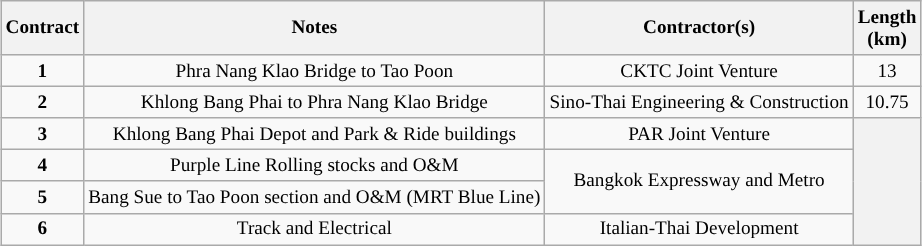<table class="wikitable" style="margin:auto;font-align:center;text-align:center;font-size:80%;">
<tr>
<th style="background:#">Contract</th>
<th style="background:#">Notes</th>
<th style="background:#">Contractor(s)</th>
<th style="background:#">Length<br>(km)</th>
</tr>
<tr>
<td><strong>1</strong></td>
<td>Phra Nang Klao Bridge to Tao Poon</td>
<td>CKTC Joint Venture</td>
<td>13</td>
</tr>
<tr>
<td><strong>2</strong></td>
<td>Khlong Bang Phai to Phra Nang Klao Bridge</td>
<td>Sino-Thai Engineering & Construction</td>
<td>10.75</td>
</tr>
<tr>
<td><strong>3</strong></td>
<td>Khlong Bang Phai Depot and Park & Ride buildings</td>
<td>PAR Joint Venture</td>
<th rowspan="4"></th>
</tr>
<tr>
<td><strong>4</strong></td>
<td>Purple Line Rolling stocks and O&M</td>
<td rowspan="2">Bangkok Expressway and Metro</td>
</tr>
<tr>
<td><strong>5</strong></td>
<td>Bang Sue to Tao Poon section and O&M (MRT Blue Line)</td>
</tr>
<tr>
<td><strong>6</strong></td>
<td>Track and Electrical</td>
<td>Italian-Thai Development</td>
</tr>
</table>
